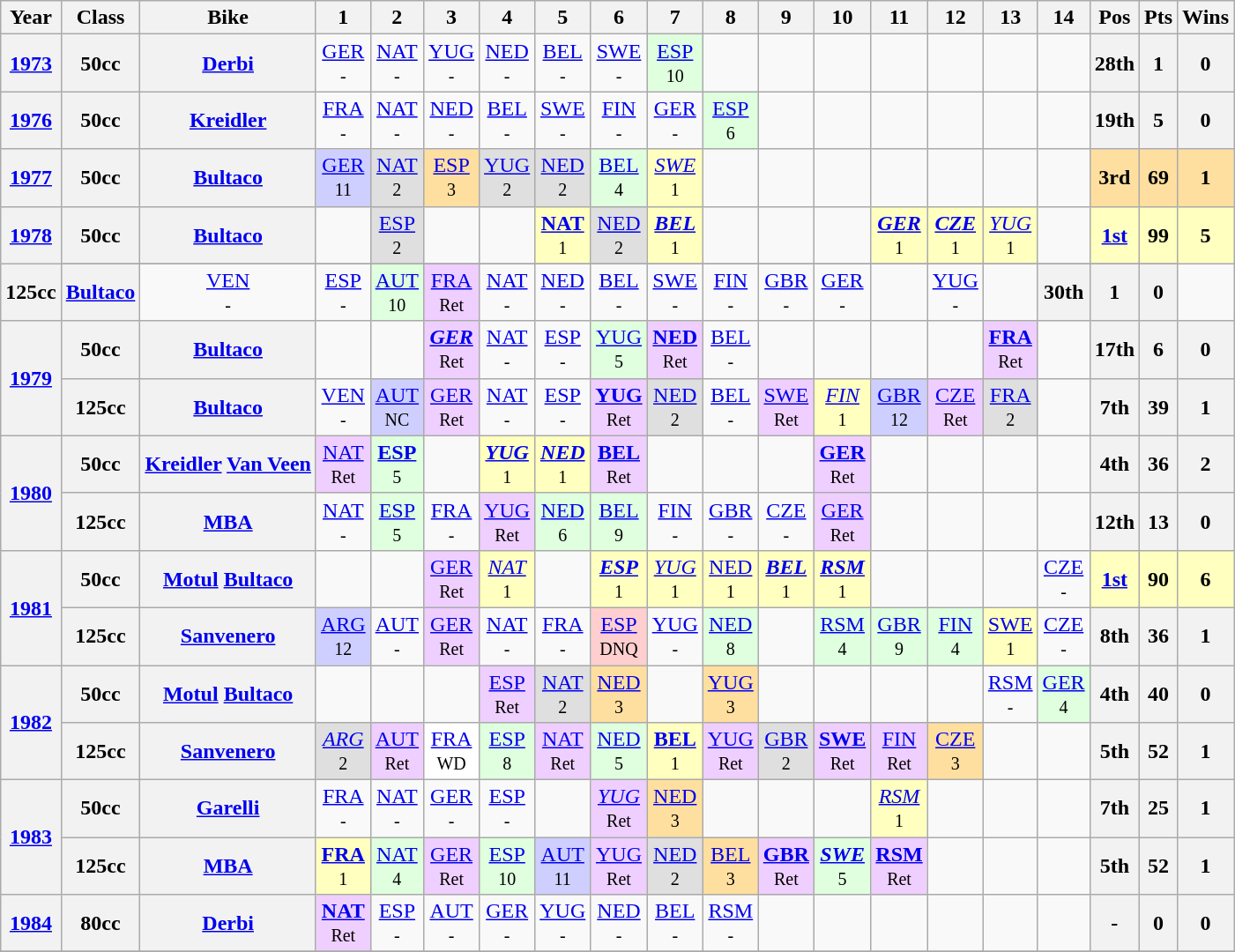<table class="wikitable" style="text-align:center">
<tr>
<th>Year</th>
<th>Class</th>
<th>Bike</th>
<th>1</th>
<th>2</th>
<th>3</th>
<th>4</th>
<th>5</th>
<th>6</th>
<th>7</th>
<th>8</th>
<th>9</th>
<th>10</th>
<th>11</th>
<th>12</th>
<th>13</th>
<th>14</th>
<th>Pos</th>
<th>Pts</th>
<th>Wins</th>
</tr>
<tr>
<th><a href='#'>1973</a></th>
<th>50cc</th>
<th><a href='#'>Derbi</a></th>
<td><a href='#'>GER</a><br><small>-</small></td>
<td><a href='#'>NAT</a><br><small>-</small></td>
<td><a href='#'>YUG</a><br><small>-</small></td>
<td><a href='#'>NED</a><br><small>-</small></td>
<td><a href='#'>BEL</a><br><small>-</small></td>
<td><a href='#'>SWE</a><br><small>-</small></td>
<td style="background:#DFFFDF;"><a href='#'>ESP</a><br><small>10</small></td>
<td></td>
<td></td>
<td></td>
<td></td>
<td></td>
<td></td>
<td></td>
<th>28th</th>
<th>1</th>
<th>0</th>
</tr>
<tr>
<th><a href='#'>1976</a></th>
<th>50cc</th>
<th><a href='#'>Kreidler</a></th>
<td><a href='#'>FRA</a><br><small>-</small></td>
<td><a href='#'>NAT</a><br><small>-</small></td>
<td><a href='#'>NED</a><br><small>-</small></td>
<td><a href='#'>BEL</a><br><small>-</small></td>
<td><a href='#'>SWE</a><br><small>-</small></td>
<td><a href='#'>FIN</a><br><small>-</small></td>
<td><a href='#'>GER</a><br><small>-</small></td>
<td style="background:#DFFFDF;"><a href='#'>ESP</a><br><small>6</small></td>
<td></td>
<td></td>
<td></td>
<td></td>
<td></td>
<td></td>
<th>19th</th>
<th>5</th>
<th>0</th>
</tr>
<tr>
<th><a href='#'>1977</a></th>
<th>50cc</th>
<th><a href='#'>Bultaco</a></th>
<td style="background:#CFCFFF;"><a href='#'>GER</a><br><small>11</small></td>
<td style="background:#DFDFDF;"><a href='#'>NAT</a><br><small>2</small></td>
<td style="background:#FFDF9F;"><a href='#'>ESP</a><br><small>3</small></td>
<td style="background:#DFDFDF;"><a href='#'>YUG</a><br><small>2</small></td>
<td style="background:#DFDFDF;"><a href='#'>NED</a><br><small>2</small></td>
<td style="background:#DFFFDF;"><a href='#'>BEL</a><br><small>4</small></td>
<td style="background:#FFFFBF;"><em><a href='#'>SWE</a></em><br><small>1</small></td>
<td></td>
<td></td>
<td></td>
<td></td>
<td></td>
<td></td>
<td></td>
<td style="background:#FFDF9F;"><strong>3rd</strong></td>
<td style="background:#FFDF9F;"><strong>69</strong></td>
<td style="background:#FFDF9F;"><strong>1</strong></td>
</tr>
<tr>
<th rowspan=2><a href='#'>1978</a></th>
<th>50cc</th>
<th><a href='#'>Bultaco</a></th>
<td></td>
<td style="background:#DFDFDF;"><a href='#'>ESP</a><br><small>2</small></td>
<td></td>
<td></td>
<td style="background:#FFFFBF;"><strong><a href='#'>NAT</a></strong><br><small>1</small></td>
<td style="background:#DFDFDF;"><a href='#'>NED</a><br><small>2</small></td>
<td style="background:#FFFFBF;"><strong><em><a href='#'>BEL</a></em></strong><br><small>1</small></td>
<td></td>
<td></td>
<td></td>
<td style="background:#FFFFBF;"><strong><em><a href='#'>GER</a></em></strong><br><small>1</small></td>
<td style="background:#FFFFBF;"><strong><em><a href='#'>CZE</a></em></strong><br><small>1</small></td>
<td style="background:#FFFFBF;"><em><a href='#'>YUG</a></em><br><small>1</small></td>
<td></td>
<td style="background:#FFFFBF;"><strong><a href='#'>1st</a></strong></td>
<td style="background:#FFFFBF;"><strong>99</strong></td>
<td style="background:#FFFFBF;"><strong>5</strong></td>
</tr>
<tr>
</tr>
<tr>
<th>125cc</th>
<th><a href='#'>Bultaco</a></th>
<td><a href='#'>VEN</a><br><small>-</small></td>
<td><a href='#'>ESP</a><br><small>-</small></td>
<td style="background:#DFFFDF;"><a href='#'>AUT</a><br><small>10</small></td>
<td style="background:#EFCFFF;"><a href='#'>FRA</a><br><small>Ret</small></td>
<td><a href='#'>NAT</a><br><small>-</small></td>
<td><a href='#'>NED</a><br><small>-</small></td>
<td><a href='#'>BEL</a><br><small>-</small></td>
<td><a href='#'>SWE</a><br><small>-</small></td>
<td><a href='#'>FIN</a><br><small>-</small></td>
<td><a href='#'>GBR</a><br><small>-</small></td>
<td><a href='#'>GER</a><br><small>-</small></td>
<td></td>
<td><a href='#'>YUG</a><br><small>-</small></td>
<td></td>
<th>30th</th>
<th>1</th>
<th>0</th>
</tr>
<tr>
<th rowspan=2><a href='#'>1979</a></th>
<th>50cc</th>
<th><a href='#'>Bultaco</a></th>
<td></td>
<td></td>
<td style="background:#EFCFFF;"><strong><em><a href='#'>GER</a></em></strong><br><small>Ret</small></td>
<td><a href='#'>NAT</a><br><small>-</small></td>
<td><a href='#'>ESP</a><br><small>-</small></td>
<td style="background:#DFFFDF;"><a href='#'>YUG</a><br><small>5</small></td>
<td style="background:#EFCFFF;"><strong><a href='#'>NED</a></strong><br><small>Ret</small></td>
<td><a href='#'>BEL</a><br><small>-</small></td>
<td></td>
<td></td>
<td></td>
<td></td>
<td style="background:#EFCFFF;"><strong><a href='#'>FRA</a></strong><br><small>Ret</small></td>
<td></td>
<th>17th</th>
<th>6</th>
<th>0</th>
</tr>
<tr>
<th>125cc</th>
<th><a href='#'>Bultaco</a></th>
<td><a href='#'>VEN</a><br><small>-</small></td>
<td style="background:#CFCFFF;"><a href='#'>AUT</a><br><small>NC</small></td>
<td style="background:#EFCFFF;"><a href='#'>GER</a><br><small>Ret</small></td>
<td><a href='#'>NAT</a><br><small>-</small></td>
<td><a href='#'>ESP</a><br><small>-</small></td>
<td style="background:#EFCFFF;"><strong><a href='#'>YUG</a></strong><br><small>Ret</small></td>
<td style="background:#DFDFDF;"><a href='#'>NED</a><br><small>2</small></td>
<td><a href='#'>BEL</a><br><small>-</small></td>
<td style="background:#EFCFFF;"><a href='#'>SWE</a><br><small>Ret</small></td>
<td style="background:#FFFFBF;"><em><a href='#'>FIN</a></em><br><small>1</small></td>
<td style="background:#CFCFFF;"><a href='#'>GBR</a><br><small>12</small></td>
<td style="background:#EFCFFF;"><a href='#'>CZE</a><br><small>Ret</small></td>
<td style="background:#DFDFDF;"><a href='#'>FRA</a><br><small>2</small></td>
<td></td>
<th>7th</th>
<th>39</th>
<th>1</th>
</tr>
<tr>
<th rowspan=2><a href='#'>1980</a></th>
<th>50cc</th>
<th><a href='#'>Kreidler</a> <a href='#'>Van Veen</a></th>
<td style="background:#EFCFFF;"><a href='#'>NAT</a><br><small>Ret</small></td>
<td style="background:#DFFFDF;"><strong><a href='#'>ESP</a></strong><br><small>5</small></td>
<td></td>
<td style="background:#FFFFBF;"><strong><em><a href='#'>YUG</a></em></strong><br><small>1</small></td>
<td style="background:#FFFFBF;"><strong><em><a href='#'>NED</a></em></strong><br><small>1</small></td>
<td style="background:#EFCFFF;"><strong><a href='#'>BEL</a></strong><br><small>Ret</small></td>
<td></td>
<td></td>
<td></td>
<td style="background:#EFCFFF;"><strong><a href='#'>GER</a></strong><br><small>Ret</small></td>
<td></td>
<td></td>
<td></td>
<td></td>
<th>4th</th>
<th>36</th>
<th>2</th>
</tr>
<tr>
<th>125cc</th>
<th><a href='#'>MBA</a></th>
<td><a href='#'>NAT</a><br><small>-</small></td>
<td style="background:#DFFFDF;"><a href='#'>ESP</a><br><small>5</small></td>
<td><a href='#'>FRA</a><br><small>-</small></td>
<td style="background:#EFCFFF;"><a href='#'>YUG</a><br><small>Ret</small></td>
<td style="background:#DFFFDF;"><a href='#'>NED</a><br><small>6</small></td>
<td style="background:#DFFFDF;"><a href='#'>BEL</a><br><small>9</small></td>
<td><a href='#'>FIN</a><br><small>-</small></td>
<td><a href='#'>GBR</a><br><small>-</small></td>
<td><a href='#'>CZE</a><br><small>-</small></td>
<td style="background:#EFCFFF;"><a href='#'>GER</a><br><small>Ret</small></td>
<td></td>
<td></td>
<td></td>
<td></td>
<th>12th</th>
<th>13</th>
<th>0</th>
</tr>
<tr>
<th rowspan=2><a href='#'>1981</a></th>
<th>50cc</th>
<th><a href='#'>Motul</a> <a href='#'>Bultaco</a></th>
<td></td>
<td></td>
<td style="background:#EFCFFF;"><a href='#'>GER</a><br><small>Ret</small></td>
<td style="background:#FFFFBF;"><em><a href='#'>NAT</a></em><br><small>1</small></td>
<td></td>
<td style="background:#FFFFBF;"><strong><em><a href='#'>ESP</a></em></strong><br><small>1</small></td>
<td style="background:#FFFFBF;"><em><a href='#'>YUG</a></em><br><small>1</small></td>
<td style="background:#FFFFBF;"><a href='#'>NED</a><br><small>1</small></td>
<td style="background:#FFFFBF;"><strong><em><a href='#'>BEL</a></em></strong><br><small>1</small></td>
<td style="background:#FFFFBF;"><strong><em><a href='#'>RSM</a></em></strong><br><small>1</small></td>
<td></td>
<td></td>
<td></td>
<td><a href='#'>CZE</a><br><small>-</small></td>
<td style="background:#FFFFBF;"><strong><a href='#'>1st</a></strong></td>
<td style="background:#FFFFBF;"><strong>90</strong></td>
<td style="background:#FFFFBF;"><strong>6</strong></td>
</tr>
<tr>
<th>125cc</th>
<th><a href='#'>Sanvenero</a></th>
<td style="background:#CFCFFF;"><a href='#'>ARG</a><br><small>12</small></td>
<td><a href='#'>AUT</a><br><small>-</small></td>
<td style="background:#EFCFFF;"><a href='#'>GER</a><br><small>Ret</small></td>
<td><a href='#'>NAT</a><br><small>-</small></td>
<td><a href='#'>FRA</a><br><small>-</small></td>
<td style="background:#FFCFCF;"><a href='#'>ESP</a><br><small>DNQ</small></td>
<td><a href='#'>YUG</a><br><small>-</small></td>
<td style="background:#DFFFDF;"><a href='#'>NED</a><br><small>8</small></td>
<td></td>
<td style="background:#DFFFDF;"><a href='#'>RSM</a><br><small>4</small></td>
<td style="background:#DFFFDF;"><a href='#'>GBR</a><br><small>9</small></td>
<td style="background:#DFFFDF;"><a href='#'>FIN</a><br><small>4</small></td>
<td style="background:#FFFFBF;"><a href='#'>SWE</a><br><small>1</small></td>
<td><a href='#'>CZE</a><br><small>-</small></td>
<th>8th</th>
<th>36</th>
<th>1</th>
</tr>
<tr>
<th rowspan=2><a href='#'>1982</a></th>
<th>50cc</th>
<th><a href='#'>Motul</a> <a href='#'>Bultaco</a></th>
<td></td>
<td></td>
<td></td>
<td style="background:#EFCFFF;"><a href='#'>ESP</a><br><small>Ret</small></td>
<td style="background:#DFDFDF;"><a href='#'>NAT</a><br><small>2</small></td>
<td style="background:#FFDF9F;"><a href='#'>NED</a><br><small>3</small></td>
<td></td>
<td style="background:#FFDF9F;"><a href='#'>YUG</a><br><small>3</small></td>
<td></td>
<td></td>
<td></td>
<td></td>
<td><a href='#'>RSM</a><br><small>-</small></td>
<td style="background:#DFFFDF;"><a href='#'>GER</a><br><small>4</small></td>
<th>4th</th>
<th>40</th>
<th>0</th>
</tr>
<tr>
<th>125cc</th>
<th><a href='#'>Sanvenero</a></th>
<td style="background:#DFDFDF;"><em><a href='#'>ARG</a></em><br><small>2</small></td>
<td style="background:#EFCFFF;"><a href='#'>AUT</a><br><small>Ret</small></td>
<td style="background:#FFFFFF;"><a href='#'>FRA</a><br><small>WD</small></td>
<td style="background:#DFFFDF;"><a href='#'>ESP</a><br><small>8</small></td>
<td style="background:#EFCFFF;"><a href='#'>NAT</a><br><small>Ret</small></td>
<td style="background:#DFFFDF;"><a href='#'>NED</a><br><small>5</small></td>
<td style="background:#FFFFBF;"><strong><a href='#'>BEL</a></strong><br><small>1</small></td>
<td style="background:#EFCFFF;"><a href='#'>YUG</a><br><small>Ret</small></td>
<td style="background:#DFDFDF;"><a href='#'>GBR</a><br><small>2</small></td>
<td style="background:#EFCFFF;"><strong><a href='#'>SWE</a></strong><br><small>Ret</small></td>
<td style="background:#EFCFFF;"><a href='#'>FIN</a><br><small>Ret</small></td>
<td style="background:#FFDF9F;"><a href='#'>CZE</a><br><small>3</small></td>
<td></td>
<td></td>
<th>5th</th>
<th>52</th>
<th>1</th>
</tr>
<tr>
<th rowspan=2><a href='#'>1983</a></th>
<th>50cc</th>
<th><a href='#'>Garelli</a></th>
<td><a href='#'>FRA</a><br><small>-</small></td>
<td><a href='#'>NAT</a><br><small>-</small></td>
<td><a href='#'>GER</a><br><small>-</small></td>
<td><a href='#'>ESP</a><br><small>-</small></td>
<td></td>
<td style="background:#EFCFFF;"><em><a href='#'>YUG</a></em><br><small>Ret</small></td>
<td style="background:#FFDF9F;"><a href='#'>NED</a><br><small>3</small></td>
<td></td>
<td></td>
<td></td>
<td style="background:#FFFFBF;"><em><a href='#'>RSM</a></em><br><small>1</small></td>
<td></td>
<td></td>
<td></td>
<th>7th</th>
<th>25</th>
<th>1</th>
</tr>
<tr>
<th>125cc</th>
<th><a href='#'>MBA</a></th>
<td style="background:#FFFFBF;"><strong><a href='#'>FRA</a></strong><br><small>1</small></td>
<td style="background:#DFFFDF;"><a href='#'>NAT</a><br><small>4</small></td>
<td style="background:#EFCFFF;"><a href='#'>GER</a><br><small>Ret</small></td>
<td style="background:#DFFFDF;"><a href='#'>ESP</a><br><small>10</small></td>
<td style="background:#CFCFFF;"><a href='#'>AUT</a><br><small>11</small></td>
<td style="background:#EFCFFF;"><a href='#'>YUG</a><br><small>Ret</small></td>
<td style="background:#DFDFDF;"><a href='#'>NED</a><br><small>2</small></td>
<td style="background:#FFDF9F;"><a href='#'>BEL</a><br><small>3</small></td>
<td style="background:#EFCFFF;"><strong><a href='#'>GBR</a></strong><br><small>Ret</small></td>
<td style="background:#DFFFDF;"><strong><em><a href='#'>SWE</a></em></strong><br><small>5</small></td>
<td style="background:#EFCFFF;"><strong><a href='#'>RSM</a></strong><br><small>Ret</small></td>
<td></td>
<td></td>
<td></td>
<th>5th</th>
<th>52</th>
<th>1</th>
</tr>
<tr>
<th><a href='#'>1984</a></th>
<th>80cc</th>
<th><a href='#'>Derbi</a></th>
<td style="background:#EFCFFF;"><strong><a href='#'>NAT</a></strong><br><small>Ret</small></td>
<td><a href='#'>ESP</a><br><small>-</small></td>
<td><a href='#'>AUT</a><br><small>-</small></td>
<td><a href='#'>GER</a><br><small>-</small></td>
<td><a href='#'>YUG</a><br><small>-</small></td>
<td><a href='#'>NED</a><br><small>-</small></td>
<td><a href='#'>BEL</a><br><small>-</small></td>
<td><a href='#'>RSM</a><br><small>-</small></td>
<td></td>
<td></td>
<td></td>
<td></td>
<td></td>
<td></td>
<th>-</th>
<th>0</th>
<th>0</th>
</tr>
<tr>
</tr>
</table>
